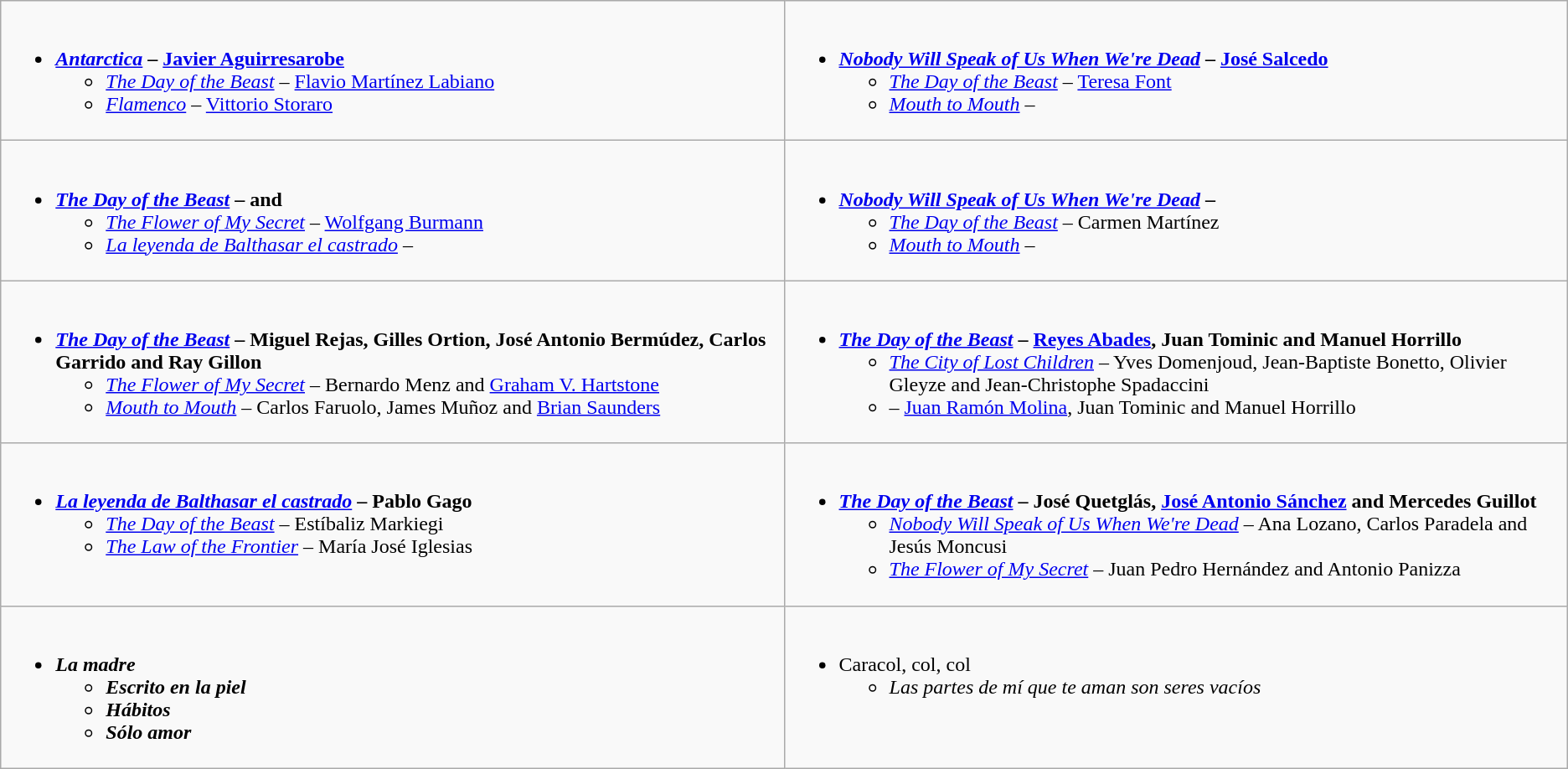<table class=wikitable style="width=100%">
<tr>
<td style="vertical-align:top;" width="50%"><br><ul><li><strong> <em><a href='#'>Antarctica</a></em> – <a href='#'>Javier Aguirresarobe</a></strong><ul><li><em><a href='#'>The Day of the Beast</a></em> – <a href='#'>Flavio Martínez Labiano</a></li><li><em><a href='#'>Flamenco</a></em> – <a href='#'>Vittorio Storaro</a></li></ul></li></ul></td>
<td style="vertical-align:top;" width="50%"><br><ul><li><strong> <em><a href='#'>Nobody Will Speak of Us When We're Dead</a></em> – <a href='#'>José Salcedo</a></strong><ul><li><em><a href='#'>The Day of the Beast</a></em> – <a href='#'>Teresa Font</a></li><li><em><a href='#'>Mouth to Mouth</a></em> – </li></ul></li></ul></td>
</tr>
<tr>
<td style="vertical-align:top;" width="50%"><br><ul><li><strong> <em><a href='#'>The Day of the Beast</a></em> –  and </strong><ul><li><em><a href='#'>The Flower of My Secret</a></em> – <a href='#'>Wolfgang Burmann</a></li><li><em><a href='#'>La leyenda de Balthasar el castrado</a></em> – </li></ul></li></ul></td>
<td style="vertical-align:top;" width="50%"><br><ul><li><strong> <em><a href='#'>Nobody Will Speak of Us When We're Dead</a></em> – </strong><ul><li><em><a href='#'>The Day of the Beast</a></em> – Carmen Martínez</li><li><em><a href='#'>Mouth to Mouth</a></em> – </li></ul></li></ul></td>
</tr>
<tr>
<td style="vertical-align:top;" width="50%"><br><ul><li><strong> <em><a href='#'>The Day of the Beast</a></em> – Miguel Rejas, Gilles Ortion, José Antonio Bermúdez, Carlos Garrido and Ray Gillon</strong><ul><li><em><a href='#'>The Flower of My Secret</a></em> – Bernardo Menz and <a href='#'>Graham V. Hartstone</a></li><li><em><a href='#'>Mouth to Mouth</a></em> – Carlos Faruolo, James Muñoz and <a href='#'>Brian Saunders</a></li></ul></li></ul></td>
<td style="vertical-align:top;" width="50%"><br><ul><li><strong> <em><a href='#'>The Day of the Beast</a></em> – <a href='#'>Reyes Abades</a>, Juan Tominic and Manuel Horrillo</strong><ul><li><em><a href='#'>The City of Lost Children</a></em> – Yves Domenjoud, Jean-Baptiste Bonetto, Olivier Gleyze and Jean-Christophe Spadaccini</li><li><em></em> – <a href='#'>Juan Ramón Molina</a>, Juan Tominic and Manuel Horrillo</li></ul></li></ul></td>
</tr>
<tr>
<td style="vertical-align:top;" width="50%"><br><ul><li><strong> <em><a href='#'>La leyenda de Balthasar el castrado</a></em> – Pablo Gago</strong><ul><li><em><a href='#'>The Day of the Beast</a></em> – Estíbaliz Markiegi</li><li><em><a href='#'>The Law of the Frontier</a></em> – María José Iglesias</li></ul></li></ul></td>
<td style="vertical-align:top;" width="50%"><br><ul><li><strong> <em><a href='#'>The Day of the Beast</a></em> – José Quetglás, <a href='#'>José Antonio Sánchez</a> and Mercedes Guillot</strong><ul><li><em><a href='#'>Nobody Will Speak of Us When We're Dead</a></em> – Ana Lozano, Carlos Paradela and Jesús Moncusi</li><li><em><a href='#'>The Flower of My Secret</a></em> – Juan Pedro Hernández and Antonio Panizza</li></ul></li></ul></td>
</tr>
<tr>
<td style="vertical-align:top;" width="50%"><br><ul><li><strong> <em>La madre<strong><em><ul><li></em>Escrito en la piel<em></li><li></em>Hábitos<em></li><li></em>Sólo amor<em></li></ul></li></ul></td>
<td style="vertical-align:top;" width="50%"><br><ul><li></strong> </em>Caracol, col, col</em></strong><ul><li><em>Las partes de mí que te aman son seres vacíos</em></li></ul></li></ul></td>
</tr>
</table>
